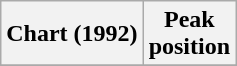<table class="wikitable sortable plainrowheaders" style="text-align:center">
<tr>
<th scope="col">Chart (1992)</th>
<th scope="col">Peak<br>position</th>
</tr>
<tr>
</tr>
</table>
